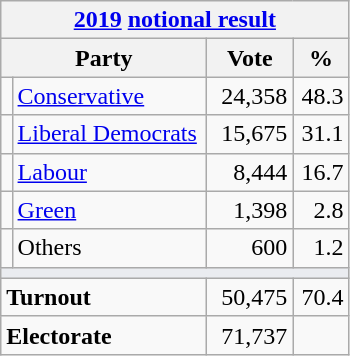<table class="wikitable">
<tr>
<th colspan="4"><a href='#'>2019</a> <a href='#'>notional result</a></th>
</tr>
<tr>
<th bgcolor="#DDDDFF" width="130px" colspan="2">Party</th>
<th bgcolor="#DDDDFF" width="50px">Vote</th>
<th bgcolor="#DDDDFF" width="30px">%</th>
</tr>
<tr>
<td></td>
<td><a href='#'>Conservative</a></td>
<td align=right>24,358</td>
<td align="right">48.3</td>
</tr>
<tr>
<td></td>
<td><a href='#'>Liberal Democrats</a></td>
<td align=right>15,675</td>
<td align=right>31.1</td>
</tr>
<tr>
<td></td>
<td><a href='#'>Labour</a></td>
<td align=right>8,444</td>
<td align=right>16.7</td>
</tr>
<tr>
<td></td>
<td><a href='#'>Green</a></td>
<td align=right>1,398</td>
<td align=right>2.8</td>
</tr>
<tr>
<td></td>
<td>Others</td>
<td align=right>600</td>
<td align=right>1.2</td>
</tr>
<tr>
<td colspan="4" bgcolor="#EAECF0"></td>
</tr>
<tr>
<td colspan="2"><strong>Turnout</strong></td>
<td align=right>50,475</td>
<td align=right>70.4</td>
</tr>
<tr>
<td colspan="2"><strong>Electorate</strong></td>
<td align=right>71,737</td>
</tr>
</table>
